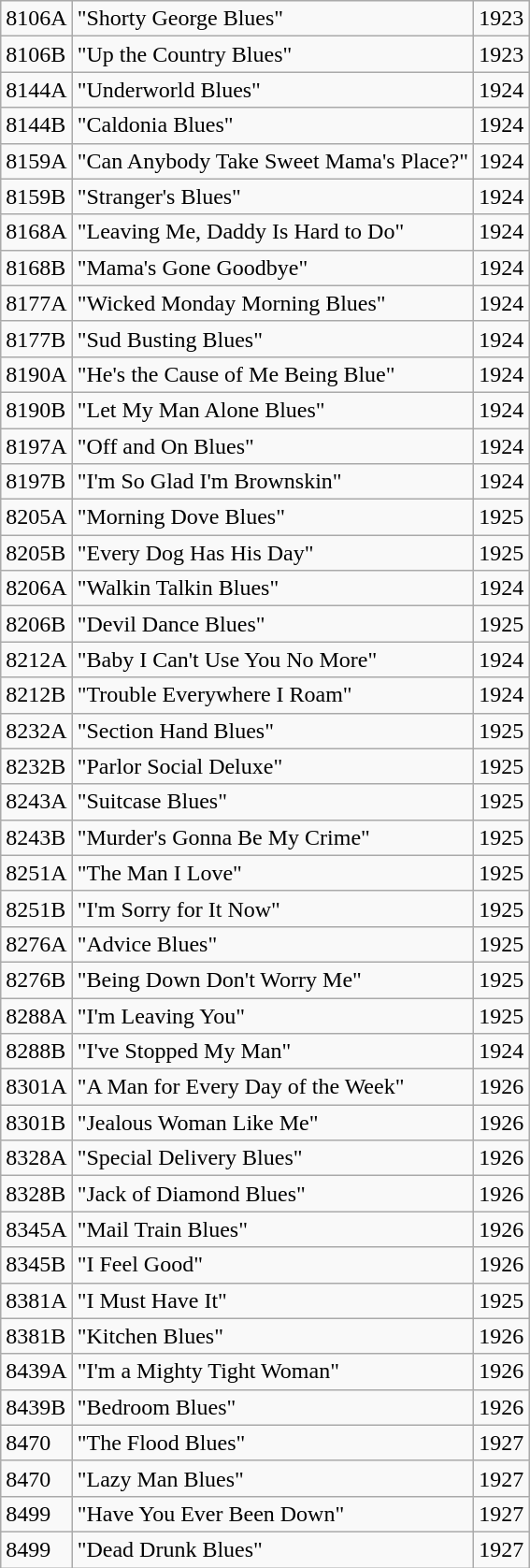<table class="wikitable">
<tr>
<td>8106A</td>
<td>"Shorty George Blues"</td>
<td>1923</td>
</tr>
<tr>
<td>8106B</td>
<td>"Up the Country Blues"</td>
<td>1923</td>
</tr>
<tr>
<td>8144A</td>
<td>"Underworld Blues"</td>
<td>1924</td>
</tr>
<tr>
<td>8144B</td>
<td>"Caldonia Blues"</td>
<td>1924</td>
</tr>
<tr>
<td>8159A</td>
<td>"Can Anybody Take Sweet Mama's Place?"</td>
<td>1924</td>
</tr>
<tr>
<td>8159B</td>
<td>"Stranger's Blues"</td>
<td>1924</td>
</tr>
<tr>
<td>8168A</td>
<td>"Leaving Me, Daddy Is Hard to Do"</td>
<td>1924</td>
</tr>
<tr>
<td>8168B</td>
<td>"Mama's Gone Goodbye"</td>
<td>1924</td>
</tr>
<tr>
<td>8177A</td>
<td>"Wicked Monday Morning Blues"</td>
<td>1924</td>
</tr>
<tr>
<td>8177B</td>
<td>"Sud Busting Blues"</td>
<td>1924</td>
</tr>
<tr>
<td>8190A</td>
<td>"He's the Cause of Me Being Blue"</td>
<td>1924</td>
</tr>
<tr>
<td>8190B</td>
<td>"Let My Man Alone Blues"</td>
<td>1924</td>
</tr>
<tr>
<td>8197A</td>
<td>"Off and On Blues"</td>
<td>1924</td>
</tr>
<tr>
<td>8197B</td>
<td>"I'm So Glad I'm Brownskin"</td>
<td>1924</td>
</tr>
<tr>
<td>8205A</td>
<td>"Morning Dove Blues"</td>
<td>1925</td>
</tr>
<tr>
<td>8205B</td>
<td>"Every Dog Has His Day"</td>
<td>1925</td>
</tr>
<tr>
<td>8206A</td>
<td>"Walkin Talkin Blues"</td>
<td>1924</td>
</tr>
<tr>
<td>8206B</td>
<td>"Devil Dance Blues"</td>
<td>1925</td>
</tr>
<tr>
<td>8212A</td>
<td>"Baby I Can't Use You No More"</td>
<td>1924</td>
</tr>
<tr>
<td>8212B</td>
<td>"Trouble Everywhere I Roam"</td>
<td>1924</td>
</tr>
<tr>
<td>8232A</td>
<td>"Section Hand Blues"</td>
<td>1925</td>
</tr>
<tr>
<td>8232B</td>
<td>"Parlor Social Deluxe"</td>
<td>1925</td>
</tr>
<tr>
<td>8243A</td>
<td>"Suitcase Blues"</td>
<td>1925</td>
</tr>
<tr>
<td>8243B</td>
<td>"Murder's Gonna Be My Crime"</td>
<td>1925</td>
</tr>
<tr>
<td>8251A</td>
<td>"The Man I Love"</td>
<td>1925</td>
</tr>
<tr>
<td>8251B</td>
<td>"I'm Sorry for It Now"</td>
<td>1925</td>
</tr>
<tr>
<td>8276A</td>
<td>"Advice Blues"</td>
<td>1925</td>
</tr>
<tr>
<td>8276B</td>
<td>"Being Down Don't Worry Me"</td>
<td>1925</td>
</tr>
<tr>
<td>8288A</td>
<td>"I'm Leaving You"</td>
<td>1925</td>
</tr>
<tr>
<td>8288B</td>
<td>"I've Stopped My Man"</td>
<td>1924</td>
</tr>
<tr>
<td>8301A</td>
<td>"A Man for Every Day of the Week"</td>
<td>1926</td>
</tr>
<tr>
<td>8301B</td>
<td>"Jealous Woman Like Me"</td>
<td>1926</td>
</tr>
<tr>
<td>8328A</td>
<td>"Special Delivery Blues"</td>
<td>1926</td>
</tr>
<tr>
<td>8328B</td>
<td>"Jack of Diamond Blues"</td>
<td>1926</td>
</tr>
<tr>
<td>8345A</td>
<td>"Mail Train Blues"</td>
<td>1926</td>
</tr>
<tr>
<td>8345B</td>
<td>"I Feel Good"</td>
<td>1926</td>
</tr>
<tr>
<td>8381A</td>
<td>"I Must Have It"</td>
<td>1925</td>
</tr>
<tr>
<td>8381B</td>
<td>"Kitchen Blues"</td>
<td>1926</td>
</tr>
<tr>
<td>8439A</td>
<td>"I'm a Mighty Tight Woman"</td>
<td>1926</td>
</tr>
<tr>
<td>8439B</td>
<td>"Bedroom Blues"</td>
<td>1926</td>
</tr>
<tr>
<td>8470</td>
<td>"The Flood Blues"</td>
<td>1927</td>
</tr>
<tr>
<td>8470</td>
<td>"Lazy Man Blues"</td>
<td>1927</td>
</tr>
<tr>
<td>8499</td>
<td>"Have You Ever Been Down"</td>
<td>1927</td>
</tr>
<tr>
<td>8499</td>
<td>"Dead Drunk Blues"</td>
<td>1927</td>
</tr>
</table>
